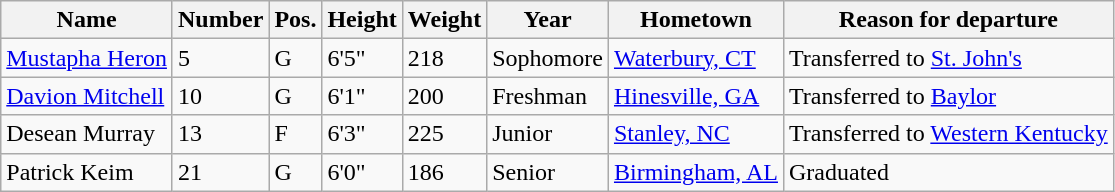<table class="wikitable sortable" border="1">
<tr>
<th>Name</th>
<th>Number</th>
<th>Pos.</th>
<th>Height</th>
<th>Weight</th>
<th>Year</th>
<th>Hometown</th>
<th class="unsortable">Reason for departure</th>
</tr>
<tr>
<td><a href='#'>Mustapha Heron</a></td>
<td>5</td>
<td>G</td>
<td>6'5"</td>
<td>218</td>
<td>Sophomore</td>
<td><a href='#'>Waterbury, CT</a></td>
<td>Transferred to <a href='#'>St. John's</a></td>
</tr>
<tr>
<td><a href='#'>Davion Mitchell</a></td>
<td>10</td>
<td>G</td>
<td>6'1"</td>
<td>200</td>
<td>Freshman</td>
<td><a href='#'>Hinesville, GA</a></td>
<td>Transferred to <a href='#'>Baylor</a></td>
</tr>
<tr>
<td>Desean Murray</td>
<td>13</td>
<td>F</td>
<td>6'3"</td>
<td>225</td>
<td>Junior</td>
<td><a href='#'>Stanley, NC</a></td>
<td>Transferred to <a href='#'>Western Kentucky</a></td>
</tr>
<tr>
<td>Patrick Keim</td>
<td>21</td>
<td>G</td>
<td>6'0"</td>
<td>186</td>
<td>Senior</td>
<td><a href='#'>Birmingham, AL</a></td>
<td>Graduated</td>
</tr>
</table>
